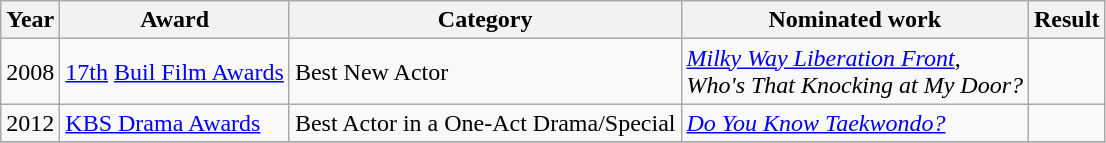<table class="wikitable sortable">
<tr>
<th>Year</th>
<th>Award</th>
<th>Category</th>
<th>Nominated work</th>
<th>Result</th>
</tr>
<tr>
<td>2008</td>
<td><a href='#'>17th</a> <a href='#'>Buil Film Awards</a></td>
<td>Best New Actor</td>
<td><em><a href='#'>Milky Way Liberation Front</a></em>, <br> <em>Who's That Knocking at My Door?</em></td>
<td></td>
</tr>
<tr>
<td>2012</td>
<td><a href='#'>KBS Drama Awards</a></td>
<td>Best Actor in a One-Act Drama/Special</td>
<td><em><a href='#'>Do You Know Taekwondo?</a></em></td>
<td></td>
</tr>
<tr>
</tr>
</table>
